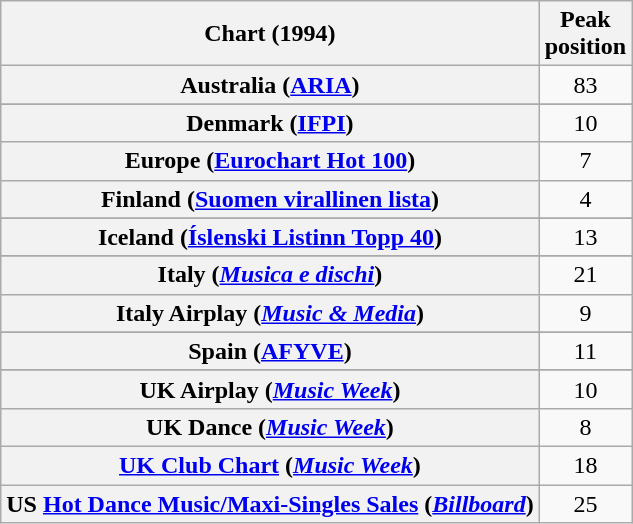<table class="wikitable sortable plainrowheaders" style="text-align:center">
<tr>
<th>Chart (1994)</th>
<th>Peak<br>position</th>
</tr>
<tr>
<th scope="row">Australia (<a href='#'>ARIA</a>)</th>
<td>83</td>
</tr>
<tr>
</tr>
<tr>
</tr>
<tr>
</tr>
<tr>
<th scope="row">Denmark (<a href='#'>IFPI</a>)</th>
<td>10</td>
</tr>
<tr>
<th scope="row">Europe (<a href='#'>Eurochart Hot 100</a>)</th>
<td>7</td>
</tr>
<tr>
<th scope="row">Finland (<a href='#'>Suomen virallinen lista</a>)</th>
<td>4</td>
</tr>
<tr>
</tr>
<tr>
</tr>
<tr>
<th scope="row">Iceland (<a href='#'>Íslenski Listinn Topp 40</a>)</th>
<td>13</td>
</tr>
<tr>
</tr>
<tr>
<th scope="row">Italy (<em><a href='#'>Musica e dischi</a></em>)</th>
<td>21</td>
</tr>
<tr>
<th scope="row">Italy Airplay (<em><a href='#'>Music & Media</a></em>)</th>
<td>9</td>
</tr>
<tr>
</tr>
<tr>
</tr>
<tr>
</tr>
<tr>
</tr>
<tr>
<th scope="row">Spain (<a href='#'>AFYVE</a>)</th>
<td>11</td>
</tr>
<tr>
</tr>
<tr>
</tr>
<tr>
</tr>
<tr>
<th scope="row">UK Airplay (<em><a href='#'>Music Week</a></em>)</th>
<td>10</td>
</tr>
<tr>
<th scope="row">UK Dance (<em><a href='#'>Music Week</a></em>)</th>
<td>8</td>
</tr>
<tr>
<th scope="row"><a href='#'>UK Club Chart</a> (<em><a href='#'>Music Week</a></em>)</th>
<td>18</td>
</tr>
<tr>
<th scope="row">US <a href='#'>Hot Dance Music/Maxi-Singles Sales</a> (<em><a href='#'>Billboard</a></em>)<br></th>
<td>25</td>
</tr>
</table>
